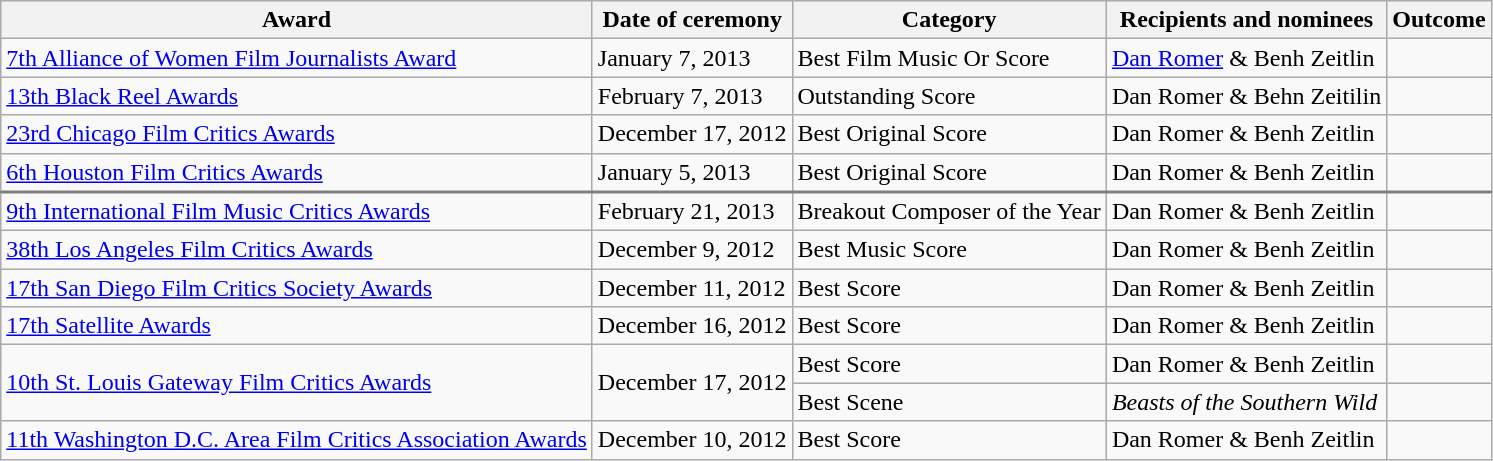<table class="wikitable sortable">
<tr style="text-align:center;">
<th>Award</th>
<th>Date of ceremony</th>
<th>Category</th>
<th>Recipients and nominees</th>
<th>Outcome</th>
</tr>
<tr>
<td><a href='#'>7th Alliance of Women Film Journalists Award</a></td>
<td>January 7, 2013</td>
<td>Best Film Music Or Score</td>
<td><a href='#'>Dan Romer</a> & Benh Zeitlin</td>
<td></td>
</tr>
<tr>
<td><a href='#'>13th Black Reel Awards</a></td>
<td>February 7, 2013</td>
<td>Outstanding Score</td>
<td>Dan Romer & Behn Zeitilin</td>
<td></td>
</tr>
<tr>
<td><a href='#'>23rd Chicago Film Critics Awards</a></td>
<td>December 17, 2012</td>
<td>Best Original Score</td>
<td>Dan Romer & Benh Zeitlin</td>
<td></td>
</tr>
<tr>
<td><a href='#'>6th Houston Film Critics Awards</a></td>
<td>January 5, 2013</td>
<td>Best Original Score</td>
<td>Dan Romer & Benh Zeitlin</td>
<td></td>
</tr>
<tr style="border-top:2px solid gray;">
<td rowspan="1"><a href='#'>9th International Film Music Critics Awards</a></td>
<td rowspan="1">February 21, 2013</td>
<td>Breakout Composer of the Year</td>
<td>Dan Romer & Benh Zeitlin</td>
<td></td>
</tr>
<tr>
<td><a href='#'>38th Los Angeles Film Critics Awards</a></td>
<td>December 9, 2012</td>
<td>Best Music Score</td>
<td>Dan Romer & Benh Zeitlin</td>
<td></td>
</tr>
<tr>
<td><a href='#'>17th San Diego Film Critics Society Awards</a></td>
<td>December 11, 2012</td>
<td>Best Score</td>
<td>Dan Romer & Benh Zeitlin</td>
<td></td>
</tr>
<tr>
<td><a href='#'>17th Satellite Awards</a></td>
<td>December 16, 2012</td>
<td>Best Score</td>
<td>Dan Romer & Benh Zeitlin</td>
<td></td>
</tr>
<tr>
<td rowspan="2"><a href='#'>10th St. Louis Gateway Film Critics Awards</a></td>
<td rowspan="2">December 17, 2012</td>
<td>Best Score</td>
<td>Dan Romer & Benh Zeitlin</td>
<td></td>
</tr>
<tr>
<td>Best Scene</td>
<td><em>Beasts of the Southern Wild</em></td>
<td></td>
</tr>
<tr>
<td><a href='#'>11th Washington D.C. Area Film Critics Association Awards</a></td>
<td>December 10, 2012</td>
<td>Best Score</td>
<td>Dan Romer & Benh Zeitlin</td>
<td></td>
</tr>
</table>
